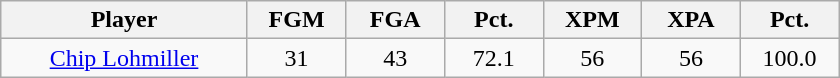<table class="wikitable" style="text-align:center">
<tr>
<th width="20%">Player</th>
<th width="8%">FGM</th>
<th width="8%">FGA</th>
<th width="8%">Pct.</th>
<th width="8%">XPM</th>
<th width="8%">XPA</th>
<th width="8%">Pct.</th>
</tr>
<tr>
<td><a href='#'>Chip Lohmiller</a></td>
<td>31</td>
<td>43</td>
<td>72.1</td>
<td>56</td>
<td>56</td>
<td>100.0</td>
</tr>
</table>
